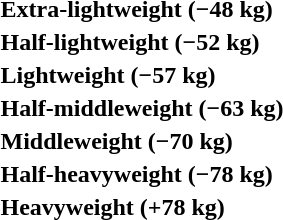<table>
<tr>
<th rowspan=2 style="text-align:left;">Extra-lightweight (−48 kg)</th>
<td rowspan=2></td>
<td rowspan=2></td>
<td></td>
</tr>
<tr>
<td></td>
</tr>
<tr>
<th rowspan=2 style="text-align:left;">Half-lightweight (−52 kg)</th>
<td rowspan=2></td>
<td rowspan=2></td>
<td></td>
</tr>
<tr>
<td></td>
</tr>
<tr>
<th rowspan=2 style="text-align:left;">Lightweight (−57 kg)</th>
<td rowspan=2></td>
<td rowspan=2></td>
<td></td>
</tr>
<tr>
<td></td>
</tr>
<tr>
<th rowspan=2 style="text-align:left;">Half-middleweight (−63 kg)</th>
<td rowspan=2></td>
<td rowspan=2></td>
<td></td>
</tr>
<tr>
<td></td>
</tr>
<tr>
<th rowspan=2 style="text-align:left;">Middleweight (−70 kg)</th>
<td rowspan=2></td>
<td rowspan=2></td>
<td></td>
</tr>
<tr>
<td></td>
</tr>
<tr>
<th rowspan=2 style="text-align:left;">Half-heavyweight (−78 kg)</th>
<td rowspan=2></td>
<td rowspan=2></td>
<td></td>
</tr>
<tr>
<td></td>
</tr>
<tr>
<th rowspan=2 style="text-align:left;">Heavyweight (+78 kg)</th>
<td rowspan=2></td>
<td rowspan=2></td>
<td></td>
</tr>
<tr>
<td></td>
</tr>
</table>
